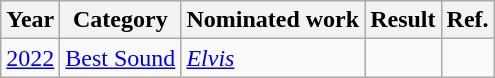<table class="wikitable">
<tr>
<th>Year</th>
<th>Category</th>
<th>Nominated work</th>
<th>Result</th>
<th>Ref.</th>
</tr>
<tr>
<td><a href='#'>2022</a></td>
<td><a href='#'>Best Sound</a></td>
<td><em><a href='#'>Elvis</a></em></td>
<td></td>
<td></td>
</tr>
</table>
